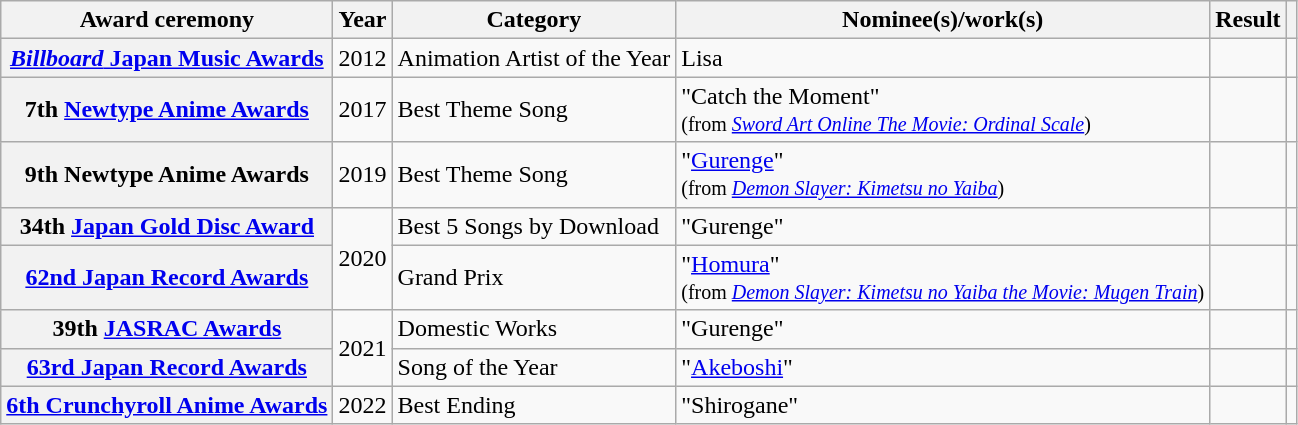<table class="wikitable sortable plainrowheaders">
<tr>
<th scope="col">Award ceremony</th>
<th scope="col">Year</th>
<th scope="col">Category</th>
<th scope="col">Nominee(s)/work(s)</th>
<th scope="col">Result</th>
<th scope="col" class="unsortable"></th>
</tr>
<tr>
<th scope="row"><a href='#'><em>Billboard</em> Japan Music Awards</a></th>
<td>2012</td>
<td>Animation Artist of the Year</td>
<td>Lisa</td>
<td></td>
<td align=center></td>
</tr>
<tr>
<th scope="row">7th <a href='#'>Newtype Anime Awards</a></th>
<td>2017</td>
<td>Best Theme Song</td>
<td>"Catch the Moment"<br><small>(from <em><a href='#'>Sword Art Online The Movie: Ordinal Scale</a></em>)</small></td>
<td></td>
<td align=center></td>
</tr>
<tr>
<th scope="row">9th Newtype Anime Awards</th>
<td>2019</td>
<td>Best Theme Song</td>
<td>"<a href='#'>Gurenge</a>"<br><small>(from <em><a href='#'>Demon Slayer: Kimetsu no Yaiba</a></em>)</small></td>
<td></td>
<td align=center></td>
</tr>
<tr>
<th scope="row">34th <a href='#'>Japan Gold Disc Award</a></th>
<td rowspan="2">2020</td>
<td>Best 5 Songs by Download</td>
<td>"Gurenge"</td>
<td></td>
<td align=center></td>
</tr>
<tr>
<th scope="row"><a href='#'>62nd Japan Record Awards</a></th>
<td>Grand Prix</td>
<td>"<a href='#'>Homura</a>" <br><small>(from <em><a href='#'>Demon Slayer: Kimetsu no Yaiba the Movie: Mugen Train</a></em>)</small></td>
<td></td>
<td align=center></td>
</tr>
<tr>
<th scope="row">39th <a href='#'>JASRAC Awards</a></th>
<td rowspan="2">2021</td>
<td>Domestic Works</td>
<td>"Gurenge"</td>
<td></td>
<td align=center></td>
</tr>
<tr>
<th scope="row"><a href='#'>63rd Japan Record Awards</a></th>
<td>Song of the Year</td>
<td>"<a href='#'>Akeboshi</a>"</td>
<td></td>
<td align=center></td>
</tr>
<tr>
<th scope="row" rowspan="1"><a href='#'>6th Crunchyroll Anime Awards</a></th>
<td rowspan="1">2022</td>
<td rowspan="1">Best Ending</td>
<td>"Shirogane"<br></td>
<td></td>
<td align="center"></td>
</tr>
</table>
